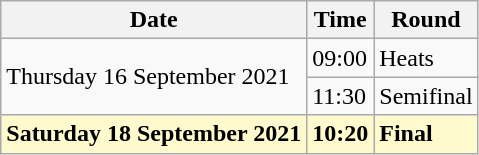<table class="wikitable">
<tr>
<th>Date</th>
<th>Time</th>
<th>Round</th>
</tr>
<tr>
<td rowspan=2>Thursday 16 September 2021</td>
<td>09:00</td>
<td>Heats</td>
</tr>
<tr>
<td>11:30</td>
<td>Semifinal</td>
</tr>
<tr>
<td style=background:lemonchiffon><strong>Saturday 18 September 2021</strong></td>
<td style=background:lemonchiffon><strong>10:20</strong></td>
<td style=background:lemonchiffon><strong>Final</strong></td>
</tr>
</table>
